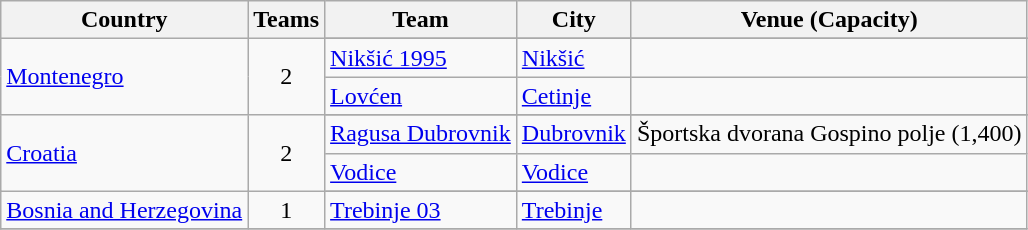<table class="wikitable">
<tr>
<th>Country</th>
<th>Teams</th>
<th>Team</th>
<th>City</th>
<th>Venue (Capacity)</th>
</tr>
<tr>
<td rowspan=3> <a href='#'>Montenegro</a></td>
<td align=center rowspan=3>2</td>
</tr>
<tr>
<td><a href='#'>Nikšić 1995</a></td>
<td><a href='#'>Nikšić</a></td>
<td></td>
</tr>
<tr>
<td><a href='#'>Lovćen</a></td>
<td><a href='#'>Cetinje</a></td>
<td></td>
</tr>
<tr>
<td rowspan=3> <a href='#'>Croatia</a></td>
<td align=center rowspan=3>2</td>
</tr>
<tr>
<td><a href='#'>Ragusa Dubrovnik</a></td>
<td><a href='#'>Dubrovnik</a></td>
<td>Športska dvorana Gospino polje (1,400)</td>
</tr>
<tr>
<td><a href='#'>Vodice</a></td>
<td><a href='#'>Vodice</a></td>
<td></td>
</tr>
<tr>
<td rowspan=2> <a href='#'>Bosnia and Herzegovina</a></td>
<td align=center rowspan=2>1</td>
</tr>
<tr>
<td><a href='#'>Trebinje 03</a></td>
<td><a href='#'>Trebinje</a></td>
<td></td>
</tr>
<tr>
</tr>
</table>
